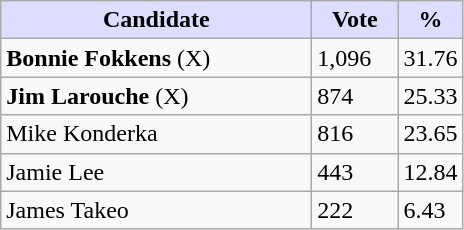<table class="wikitable">
<tr>
<th style="background:#ddf; width:200px;">Candidate</th>
<th style="background:#ddf; width:50px;">Vote</th>
<th style="background:#ddf; width:30px;">%</th>
</tr>
<tr>
<td><strong>Bonnie Fokkens</strong> (X)</td>
<td>1,096</td>
<td>31.76</td>
</tr>
<tr>
<td><strong>Jim Larouche</strong> (X)</td>
<td>874</td>
<td>25.33</td>
</tr>
<tr>
<td>Mike Konderka</td>
<td>816</td>
<td>23.65</td>
</tr>
<tr>
<td>Jamie Lee</td>
<td>443</td>
<td>12.84</td>
</tr>
<tr>
<td>James Takeo</td>
<td>222</td>
<td>6.43</td>
</tr>
</table>
